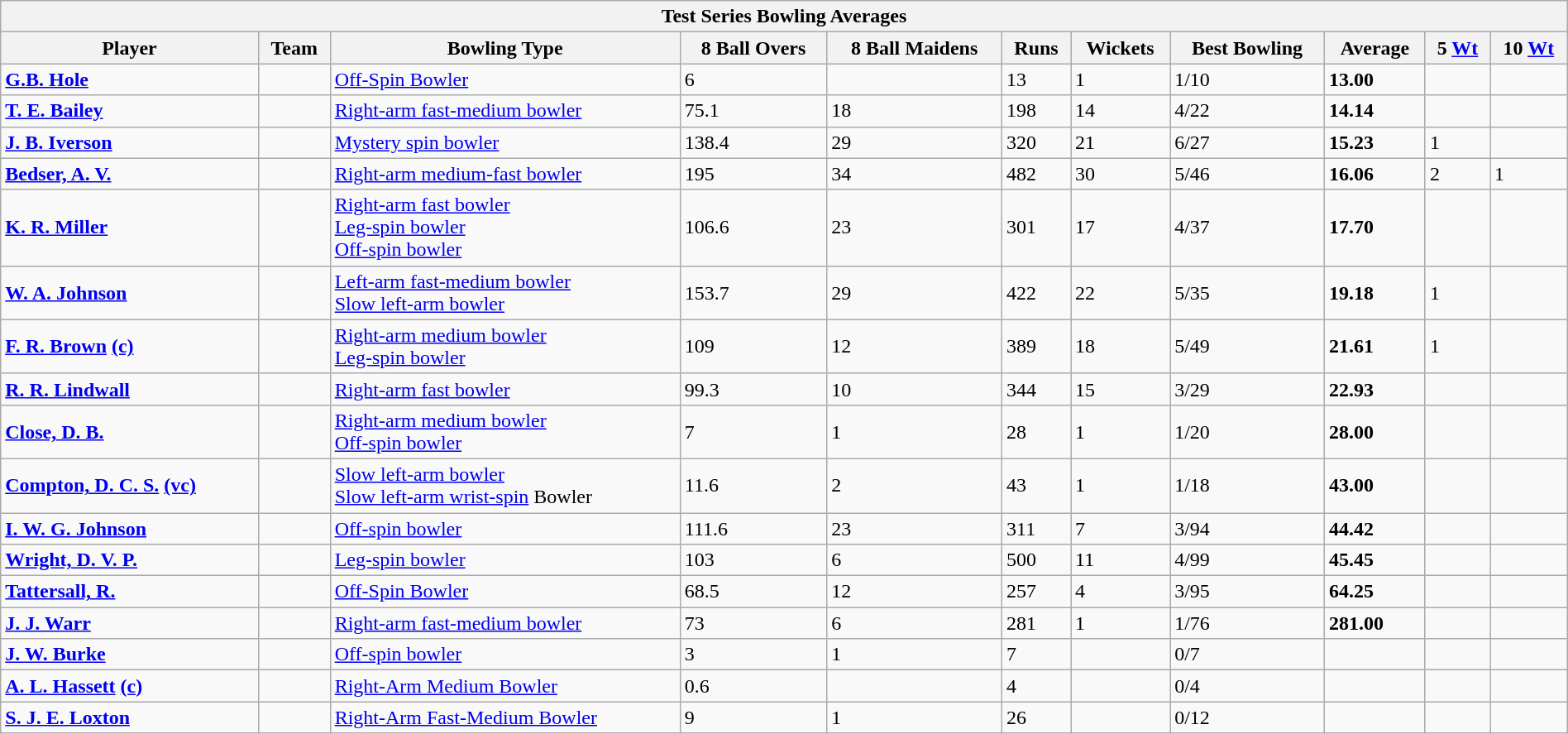<table class="wikitable" style="width:100%;">
<tr>
<th colspan=11>Test Series Bowling Averages</th>
</tr>
<tr>
<th>Player</th>
<th>Team</th>
<th>Bowling Type</th>
<th>8 Ball Overs</th>
<th>8 Ball Maidens</th>
<th>Runs</th>
<th>Wickets</th>
<th>Best Bowling</th>
<th>Average</th>
<th>5 <a href='#'>Wt</a></th>
<th>10 <a href='#'>Wt</a></th>
</tr>
<tr align=left>
<td><strong><a href='#'>G.B. Hole</a></strong></td>
<td></td>
<td><a href='#'>Off-Spin Bowler</a></td>
<td>6</td>
<td></td>
<td>13</td>
<td>1</td>
<td>1/10</td>
<td><strong>13.00</strong></td>
<td></td>
<td></td>
</tr>
<tr align=left>
<td><strong><a href='#'>T. E. Bailey</a></strong></td>
<td></td>
<td><a href='#'>Right-arm fast-medium bowler</a></td>
<td>75.1</td>
<td>18</td>
<td>198</td>
<td>14</td>
<td>4/22</td>
<td><strong>14.14</strong></td>
<td></td>
<td></td>
</tr>
<tr align=left>
<td><strong><a href='#'>J. B. Iverson</a></strong></td>
<td></td>
<td><a href='#'>Mystery spin bowler</a></td>
<td>138.4</td>
<td>29</td>
<td>320</td>
<td>21</td>
<td>6/27</td>
<td><strong>15.23</strong></td>
<td>1</td>
<td></td>
</tr>
<tr align=left>
<td><strong><a href='#'>Bedser, A. V.</a></strong></td>
<td></td>
<td><a href='#'>Right-arm medium-fast bowler</a></td>
<td>195</td>
<td>34</td>
<td>482</td>
<td>30</td>
<td>5/46</td>
<td><strong>16.06</strong></td>
<td>2</td>
<td>1</td>
</tr>
<tr align=left>
<td><strong><a href='#'>K. R. Miller</a></strong></td>
<td></td>
<td><a href='#'>Right-arm fast bowler</a><br><a href='#'>Leg-spin bowler</a><br><a href='#'>Off-spin bowler</a></td>
<td>106.6</td>
<td>23</td>
<td>301</td>
<td>17</td>
<td>4/37</td>
<td><strong>17.70</strong></td>
<td></td>
<td></td>
</tr>
<tr align=left>
<td><strong><a href='#'>W. A. Johnson</a></strong></td>
<td></td>
<td><a href='#'>Left-arm fast-medium bowler</a><br><a href='#'>Slow left-arm bowler</a></td>
<td>153.7</td>
<td>29</td>
<td>422</td>
<td>22</td>
<td>5/35</td>
<td><strong>19.18</strong></td>
<td>1</td>
<td></td>
</tr>
<tr align=left>
<td><strong><a href='#'>F. R. Brown</a> <a href='#'>(c)</a></strong></td>
<td></td>
<td><a href='#'>Right-arm medium bowler</a><br><a href='#'>Leg-spin bowler</a></td>
<td>109</td>
<td>12</td>
<td>389</td>
<td>18</td>
<td>5/49</td>
<td><strong>21.61</strong></td>
<td>1</td>
<td></td>
</tr>
<tr align=left>
<td><strong><a href='#'>R. R. Lindwall</a></strong></td>
<td></td>
<td><a href='#'>Right-arm fast bowler</a></td>
<td>99.3</td>
<td>10</td>
<td>344</td>
<td>15</td>
<td>3/29</td>
<td><strong>22.93</strong></td>
<td></td>
<td></td>
</tr>
<tr align=left>
<td><strong><a href='#'>Close, D. B.</a></strong></td>
<td></td>
<td><a href='#'>Right-arm medium bowler</a><br><a href='#'>Off-spin bowler</a></td>
<td>7</td>
<td>1</td>
<td>28</td>
<td>1</td>
<td>1/20</td>
<td><strong>28.00</strong></td>
<td></td>
<td></td>
</tr>
<tr align=left>
<td><strong><a href='#'>Compton, D. C. S.</a> <a href='#'>(vc)</a></strong></td>
<td></td>
<td><a href='#'>Slow left-arm bowler</a><br><a href='#'>Slow left-arm wrist-spin</a> Bowler</td>
<td>11.6</td>
<td>2</td>
<td>43</td>
<td>1</td>
<td>1/18</td>
<td><strong>43.00</strong></td>
<td></td>
<td></td>
</tr>
<tr align=left>
<td><strong><a href='#'>I. W. G. Johnson</a></strong></td>
<td></td>
<td><a href='#'>Off-spin bowler</a></td>
<td>111.6</td>
<td>23</td>
<td>311</td>
<td>7</td>
<td>3/94</td>
<td><strong>44.42</strong></td>
<td></td>
<td></td>
</tr>
<tr align=left>
<td><strong><a href='#'>Wright, D. V. P.</a></strong></td>
<td></td>
<td><a href='#'>Leg-spin bowler</a></td>
<td>103</td>
<td>6</td>
<td>500</td>
<td>11</td>
<td>4/99</td>
<td><strong>45.45</strong></td>
<td></td>
<td></td>
</tr>
<tr align=left>
<td><strong><a href='#'>Tattersall, R.</a></strong></td>
<td></td>
<td><a href='#'>Off-Spin Bowler</a></td>
<td>68.5</td>
<td>12</td>
<td>257</td>
<td>4</td>
<td>3/95</td>
<td><strong>64.25</strong></td>
<td></td>
<td></td>
</tr>
<tr align=left>
<td><strong><a href='#'>J. J. Warr</a></strong></td>
<td></td>
<td><a href='#'>Right-arm fast-medium bowler</a></td>
<td>73</td>
<td>6</td>
<td>281</td>
<td>1</td>
<td>1/76</td>
<td><strong>281.00</strong></td>
<td></td>
<td></td>
</tr>
<tr align=left>
<td><strong><a href='#'>J. W. Burke</a></strong></td>
<td></td>
<td><a href='#'>Off-spin bowler</a></td>
<td>3</td>
<td>1</td>
<td>7</td>
<td></td>
<td>0/7</td>
<td></td>
<td></td>
<td></td>
</tr>
<tr align=left>
<td><strong><a href='#'>A. L. Hassett</a> <a href='#'>(c)</a></strong></td>
<td></td>
<td><a href='#'>Right-Arm Medium Bowler</a></td>
<td>0.6</td>
<td></td>
<td>4</td>
<td></td>
<td>0/4</td>
<td></td>
<td></td>
<td></td>
</tr>
<tr align=left>
<td><strong><a href='#'>S. J. E. Loxton</a></strong></td>
<td></td>
<td><a href='#'>Right-Arm Fast-Medium Bowler</a></td>
<td>9</td>
<td>1</td>
<td>26</td>
<td></td>
<td>0/12</td>
<td></td>
<td></td>
<td></td>
</tr>
</table>
